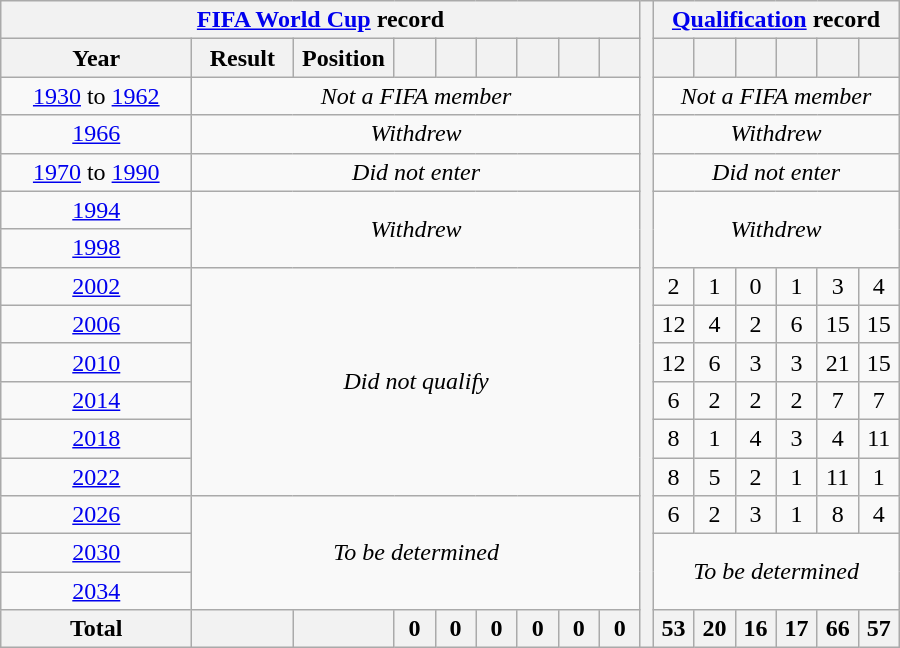<table class="wikitable" style="text-align: center;">
<tr>
<th colspan="9"><a href='#'>FIFA World Cup</a> record</th>
<th style="width:1px;;" rowspan="28"></th>
<th colspan="6"><a href='#'>Qualification</a> record</th>
</tr>
<tr>
<th style="width:120px;">Year</th>
<th style="width:60px;">Result</th>
<th style="width:60px;">Position</th>
<th style="width:20px;"></th>
<th style="width:20px;"></th>
<th style="width:20px;"></th>
<th style="width:20px;"></th>
<th style="width:20px;"></th>
<th style="width:20px;"></th>
<th style="width:20px;"></th>
<th style="width:20px;"></th>
<th style="width:20px;"></th>
<th style="width:20px;"></th>
<th style="width:20px;"></th>
<th style="width:20px;"></th>
</tr>
<tr>
<td><a href='#'>1930</a> to <a href='#'>1962</a></td>
<td colspan="8"><em>Not a FIFA member</em></td>
<td colspan="6"><em>Not a FIFA member</em></td>
</tr>
<tr>
<td> <a href='#'>1966</a></td>
<td colspan="8"><em>Withdrew</em></td>
<td colspan="6" rowspan="1"><em>Withdrew</em></td>
</tr>
<tr>
<td><a href='#'>1970</a> to <a href='#'>1990</a></td>
<td colspan="8"><em>Did not enter</em></td>
<td colspan="6"><em>Did not enter</em></td>
</tr>
<tr>
<td> <a href='#'>1994</a></td>
<td colspan="8" rowspan="2"><em>Withdrew</em></td>
<td colspan="6" rowspan="2"><em>Withdrew</em></td>
</tr>
<tr>
<td> <a href='#'>1998</a></td>
</tr>
<tr>
<td>  <a href='#'>2002</a></td>
<td colspan="8" rowspan="6"><em>Did not qualify</em></td>
<td>2</td>
<td>1</td>
<td>0</td>
<td>1</td>
<td>3</td>
<td>4</td>
</tr>
<tr>
<td> <a href='#'>2006</a></td>
<td>12</td>
<td>4</td>
<td>2</td>
<td>6</td>
<td>15</td>
<td>15</td>
</tr>
<tr>
<td> <a href='#'>2010</a></td>
<td>12</td>
<td>6</td>
<td>3</td>
<td>3</td>
<td>21</td>
<td>15</td>
</tr>
<tr>
<td> <a href='#'>2014</a></td>
<td>6</td>
<td>2</td>
<td>2</td>
<td>2</td>
<td>7</td>
<td>7</td>
</tr>
<tr>
<td> <a href='#'>2018</a></td>
<td>8</td>
<td>1</td>
<td>4</td>
<td>3</td>
<td>4</td>
<td>11</td>
</tr>
<tr>
<td> <a href='#'>2022</a></td>
<td>8</td>
<td>5</td>
<td>2</td>
<td>1</td>
<td>11</td>
<td>1</td>
</tr>
<tr>
<td>   <a href='#'>2026</a></td>
<td colspan=8 rowspan=3><em>To be determined</em></td>
<td>6</td>
<td>2</td>
<td>3</td>
<td>1</td>
<td>8</td>
<td>4</td>
</tr>
<tr>
<td>   <a href='#'>2030</a></td>
<td colspan=6 rowspan=2><em>To be determined</em></td>
</tr>
<tr>
<td> <a href='#'>2034</a></td>
</tr>
<tr>
<th>Total</th>
<th></th>
<th></th>
<th>0</th>
<th>0</th>
<th>0</th>
<th>0</th>
<th>0</th>
<th>0</th>
<th>53</th>
<th>20</th>
<th>16</th>
<th>17</th>
<th>66</th>
<th>57</th>
</tr>
</table>
